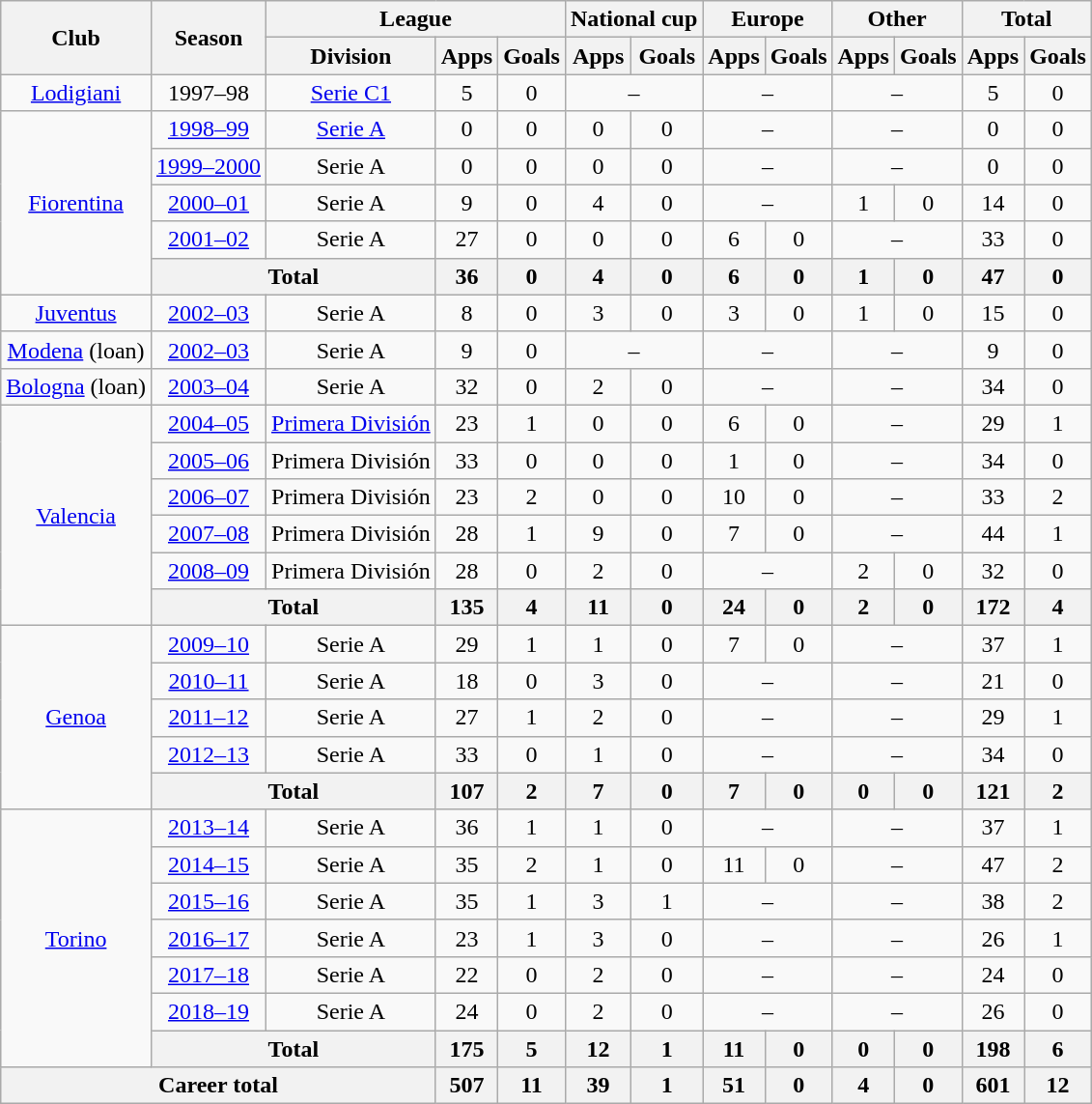<table class="wikitable" style="text-align:center">
<tr>
<th rowspan="2">Club</th>
<th rowspan="2">Season</th>
<th colspan="3">League</th>
<th colspan="2">National cup</th>
<th colspan="2">Europe</th>
<th colspan="2">Other</th>
<th colspan="2">Total</th>
</tr>
<tr>
<th>Division</th>
<th>Apps</th>
<th>Goals</th>
<th>Apps</th>
<th>Goals</th>
<th>Apps</th>
<th>Goals</th>
<th>Apps</th>
<th>Goals</th>
<th>Apps</th>
<th>Goals</th>
</tr>
<tr>
<td><a href='#'>Lodigiani</a></td>
<td>1997–98</td>
<td><a href='#'>Serie C1</a></td>
<td>5</td>
<td>0</td>
<td colspan="2">–</td>
<td colspan="2">–</td>
<td colspan="2">–</td>
<td>5</td>
<td>0</td>
</tr>
<tr>
<td rowspan="5"><a href='#'>Fiorentina</a></td>
<td><a href='#'>1998–99</a></td>
<td><a href='#'>Serie A</a></td>
<td>0</td>
<td>0</td>
<td>0</td>
<td>0</td>
<td colspan="2">–</td>
<td colspan="2">–</td>
<td>0</td>
<td>0</td>
</tr>
<tr>
<td><a href='#'>1999–2000</a></td>
<td>Serie A</td>
<td>0</td>
<td>0</td>
<td>0</td>
<td>0</td>
<td colspan="2">–</td>
<td colspan="2">–</td>
<td>0</td>
<td>0</td>
</tr>
<tr>
<td><a href='#'>2000–01</a></td>
<td>Serie A</td>
<td>9</td>
<td>0</td>
<td>4</td>
<td>0</td>
<td colspan="2">–</td>
<td>1</td>
<td>0</td>
<td>14</td>
<td>0</td>
</tr>
<tr>
<td><a href='#'>2001–02</a></td>
<td>Serie A</td>
<td>27</td>
<td>0</td>
<td>0</td>
<td>0</td>
<td>6</td>
<td>0</td>
<td colspan="2">–</td>
<td>33</td>
<td>0</td>
</tr>
<tr>
<th colspan="2">Total</th>
<th>36</th>
<th>0</th>
<th>4</th>
<th>0</th>
<th>6</th>
<th>0</th>
<th>1</th>
<th>0</th>
<th>47</th>
<th>0</th>
</tr>
<tr>
<td><a href='#'>Juventus</a></td>
<td><a href='#'>2002–03</a></td>
<td>Serie A</td>
<td>8</td>
<td>0</td>
<td>3</td>
<td>0</td>
<td>3</td>
<td>0</td>
<td>1</td>
<td>0</td>
<td>15</td>
<td>0</td>
</tr>
<tr>
<td><a href='#'>Modena</a> (loan)</td>
<td><a href='#'>2002–03</a></td>
<td>Serie A</td>
<td>9</td>
<td>0</td>
<td colspan="2">–</td>
<td colspan="2">–</td>
<td colspan="2">–</td>
<td>9</td>
<td>0</td>
</tr>
<tr>
<td><a href='#'>Bologna</a> (loan)</td>
<td><a href='#'>2003–04</a></td>
<td>Serie A</td>
<td>32</td>
<td>0</td>
<td>2</td>
<td>0</td>
<td colspan="2">–</td>
<td colspan="2">–</td>
<td>34</td>
<td>0</td>
</tr>
<tr>
<td rowspan="6"><a href='#'>Valencia</a></td>
<td><a href='#'>2004–05</a></td>
<td><a href='#'>Primera División</a></td>
<td>23</td>
<td>1</td>
<td>0</td>
<td>0</td>
<td>6</td>
<td>0</td>
<td colspan="2">–</td>
<td>29</td>
<td>1</td>
</tr>
<tr>
<td><a href='#'>2005–06</a></td>
<td>Primera División</td>
<td>33</td>
<td>0</td>
<td>0</td>
<td>0</td>
<td>1</td>
<td>0</td>
<td colspan="2">–</td>
<td>34</td>
<td>0</td>
</tr>
<tr>
<td><a href='#'>2006–07</a></td>
<td>Primera División</td>
<td>23</td>
<td>2</td>
<td>0</td>
<td>0</td>
<td>10</td>
<td>0</td>
<td colspan="2">–</td>
<td>33</td>
<td>2</td>
</tr>
<tr>
<td><a href='#'>2007–08</a></td>
<td>Primera División</td>
<td>28</td>
<td>1</td>
<td>9</td>
<td>0</td>
<td>7</td>
<td>0</td>
<td colspan="2">–</td>
<td>44</td>
<td>1</td>
</tr>
<tr>
<td><a href='#'>2008–09</a></td>
<td>Primera División</td>
<td>28</td>
<td>0</td>
<td>2</td>
<td>0</td>
<td colspan="2">–</td>
<td>2</td>
<td>0</td>
<td>32</td>
<td>0</td>
</tr>
<tr>
<th colspan="2">Total</th>
<th>135</th>
<th>4</th>
<th>11</th>
<th>0</th>
<th>24</th>
<th>0</th>
<th>2</th>
<th>0</th>
<th>172</th>
<th>4</th>
</tr>
<tr>
<td rowspan="5"><a href='#'>Genoa</a></td>
<td><a href='#'>2009–10</a></td>
<td>Serie A</td>
<td>29</td>
<td>1</td>
<td>1</td>
<td>0</td>
<td>7</td>
<td>0</td>
<td colspan="2">–</td>
<td>37</td>
<td>1</td>
</tr>
<tr>
<td><a href='#'>2010–11</a></td>
<td>Serie A</td>
<td>18</td>
<td>0</td>
<td>3</td>
<td>0</td>
<td colspan="2">–</td>
<td colspan="2">–</td>
<td>21</td>
<td>0</td>
</tr>
<tr>
<td><a href='#'>2011–12</a></td>
<td>Serie A</td>
<td>27</td>
<td>1</td>
<td>2</td>
<td>0</td>
<td colspan="2">–</td>
<td colspan="2">–</td>
<td>29</td>
<td>1</td>
</tr>
<tr>
<td><a href='#'>2012–13</a></td>
<td>Serie A</td>
<td>33</td>
<td>0</td>
<td>1</td>
<td>0</td>
<td colspan="2">–</td>
<td colspan="2">–</td>
<td>34</td>
<td>0</td>
</tr>
<tr>
<th colspan="2">Total</th>
<th>107</th>
<th>2</th>
<th>7</th>
<th>0</th>
<th>7</th>
<th>0</th>
<th>0</th>
<th>0</th>
<th>121</th>
<th>2</th>
</tr>
<tr>
<td rowspan="7"><a href='#'>Torino</a></td>
<td><a href='#'>2013–14</a></td>
<td>Serie A</td>
<td>36</td>
<td>1</td>
<td>1</td>
<td>0</td>
<td colspan="2">–</td>
<td colspan="2">–</td>
<td>37</td>
<td>1</td>
</tr>
<tr>
<td><a href='#'>2014–15</a></td>
<td>Serie A</td>
<td>35</td>
<td>2</td>
<td>1</td>
<td>0</td>
<td>11</td>
<td>0</td>
<td colspan="2">–</td>
<td>47</td>
<td>2</td>
</tr>
<tr>
<td><a href='#'>2015–16</a></td>
<td>Serie A</td>
<td>35</td>
<td>1</td>
<td>3</td>
<td>1</td>
<td colspan="2">–</td>
<td colspan="2">–</td>
<td>38</td>
<td>2</td>
</tr>
<tr>
<td><a href='#'>2016–17</a></td>
<td>Serie A</td>
<td>23</td>
<td>1</td>
<td>3</td>
<td>0</td>
<td colspan="2">–</td>
<td colspan="2">–</td>
<td>26</td>
<td>1</td>
</tr>
<tr>
<td><a href='#'>2017–18</a></td>
<td>Serie A</td>
<td>22</td>
<td>0</td>
<td>2</td>
<td>0</td>
<td colspan="2">–</td>
<td colspan="2">–</td>
<td>24</td>
<td>0</td>
</tr>
<tr>
<td><a href='#'>2018–19</a></td>
<td>Serie A</td>
<td>24</td>
<td>0</td>
<td>2</td>
<td>0</td>
<td colspan="2">–</td>
<td colspan="2">–</td>
<td>26</td>
<td>0</td>
</tr>
<tr>
<th colspan="2">Total</th>
<th>175</th>
<th>5</th>
<th>12</th>
<th>1</th>
<th>11</th>
<th>0</th>
<th>0</th>
<th>0</th>
<th>198</th>
<th>6</th>
</tr>
<tr>
<th colspan="3">Career total</th>
<th>507</th>
<th>11</th>
<th>39</th>
<th>1</th>
<th>51</th>
<th>0</th>
<th>4</th>
<th>0</th>
<th>601</th>
<th>12</th>
</tr>
</table>
